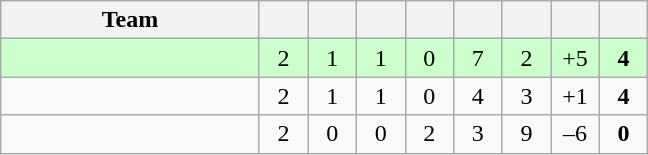<table class="wikitable" style="text-align: center;">
<tr>
<th width="165">Team</th>
<th width="25"></th>
<th width="25"></th>
<th width="25"></th>
<th width="25"></th>
<th width="25"></th>
<th width="25"></th>
<th width="25"></th>
<th width="25"></th>
</tr>
<tr bgcolor="#ccffcc">
<td align="left"></td>
<td>2</td>
<td>1</td>
<td>1</td>
<td>0</td>
<td>7</td>
<td>2</td>
<td>+5</td>
<td><strong>4</strong></td>
</tr>
<tr>
<td align="left"></td>
<td>2</td>
<td>1</td>
<td>1</td>
<td>0</td>
<td>4</td>
<td>3</td>
<td>+1</td>
<td><strong>4</strong></td>
</tr>
<tr>
<td align="left"></td>
<td>2</td>
<td>0</td>
<td>0</td>
<td>2</td>
<td>3</td>
<td>9</td>
<td>–6</td>
<td><strong>0</strong></td>
</tr>
</table>
